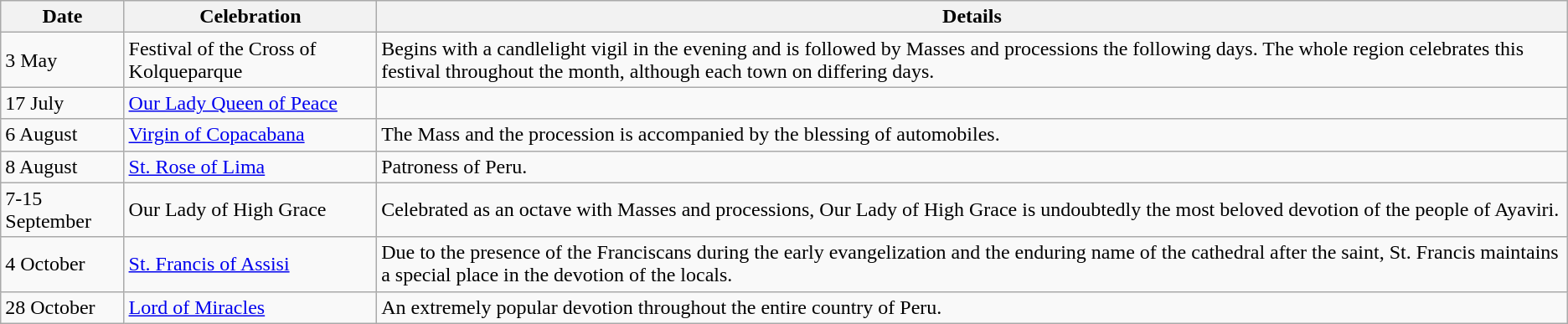<table class="wikitable">
<tr valign=top>
<th>Date</th>
<th>Celebration</th>
<th>Details</th>
</tr>
<tr>
<td>3 May</td>
<td>Festival of the Cross of Kolqueparque</td>
<td>Begins with a candlelight vigil in the evening and is followed by Masses and processions the following days. The whole region celebrates this festival throughout the month, although each town on differing days.</td>
</tr>
<tr>
<td>17 July</td>
<td><a href='#'>Our Lady Queen of Peace</a></td>
<td></td>
</tr>
<tr>
<td>6 August</td>
<td><a href='#'>Virgin of Copacabana</a></td>
<td>The Mass and the procession is accompanied by the blessing of automobiles.</td>
</tr>
<tr>
<td>8 August</td>
<td><a href='#'>St. Rose of Lima</a></td>
<td>Patroness of Peru.</td>
</tr>
<tr>
<td>7-15 September</td>
<td>Our Lady of High Grace</td>
<td>Celebrated as an octave with Masses and processions, Our Lady of High Grace is undoubtedly the most beloved devotion of the people of Ayaviri.</td>
</tr>
<tr>
<td>4 October</td>
<td><a href='#'>St. Francis of Assisi</a></td>
<td>Due to the presence of the Franciscans during the early evangelization and the enduring name of the cathedral after the saint, St. Francis maintains a special place in the devotion of the locals.</td>
</tr>
<tr>
<td>28 October</td>
<td><a href='#'>Lord of Miracles</a></td>
<td>An extremely popular devotion throughout the entire country of Peru.</td>
</tr>
</table>
